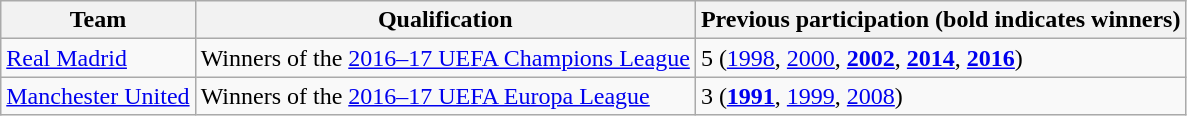<table class="wikitable">
<tr>
<th>Team</th>
<th>Qualification</th>
<th>Previous participation (bold indicates winners)</th>
</tr>
<tr>
<td> <a href='#'>Real Madrid</a></td>
<td>Winners of the <a href='#'>2016–17 UEFA Champions League</a></td>
<td>5 (<a href='#'>1998</a>, <a href='#'>2000</a>, <strong><a href='#'>2002</a></strong>, <strong><a href='#'>2014</a></strong>, <strong><a href='#'>2016</a></strong>)</td>
</tr>
<tr>
<td> <a href='#'>Manchester United</a></td>
<td>Winners of the <a href='#'>2016–17 UEFA Europa League</a></td>
<td>3 (<strong><a href='#'>1991</a></strong>, <a href='#'>1999</a>, <a href='#'>2008</a>)</td>
</tr>
</table>
